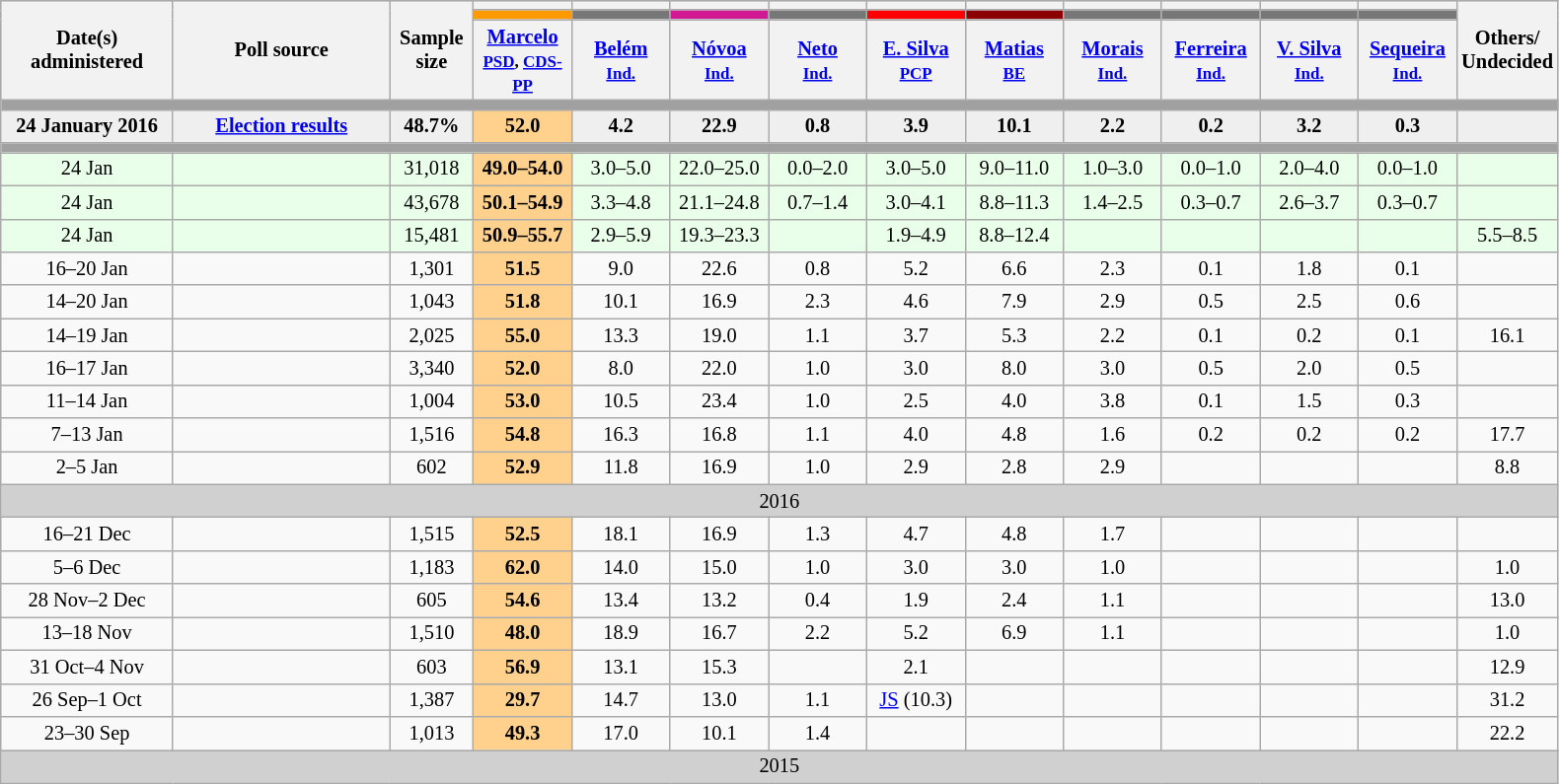<table class="wikitable" style="text-align:center; font-size:85%; line-height:16px; margin-bottom:0">
<tr bgcolor=lightgray>
<th rowspan=3 width=110px>Date(s)<br>administered</th>
<th rowspan=3 width=140px>Poll source</th>
<th rowspan=3 width=50px>Sample size</th>
<th width=60px></th>
<th width=60px></th>
<th width=60px></th>
<th width=60px></th>
<th width=60px></th>
<th width=60px></th>
<th width=60px></th>
<th width=60px></th>
<th width=60px></th>
<th width=60px></th>
<th rowspan=3 width=60px>Others/<br>Undecided</th>
</tr>
<tr>
<td bgcolor=#FF9900></td>
<td bgcolor=#777777></td>
<td bgcolor=#d11a91></td>
<td bgcolor=#777777></td>
<td bgcolor=red></td>
<td bgcolor=#8B0000></td>
<td bgcolor=#777777></td>
<td bgcolor=#777777></td>
<td bgcolor=#777777></td>
<td bgcolor=#777777></td>
</tr>
<tr>
<th><a href='#'>Marcelo</a><br><small><a href='#'>PSD</a>, <a href='#'>CDS-PP</a></small></th>
<th><a href='#'>Belém</a><br><small><a href='#'>Ind.</a></small></th>
<th><a href='#'>Nóvoa</a><br><small><a href='#'>Ind.</a></small></th>
<th><a href='#'>Neto</a><br><small><a href='#'>Ind.</a></small></th>
<th><a href='#'>E. Silva</a><br><small><a href='#'>PCP</a></small></th>
<th><a href='#'>Matias</a><br><small><a href='#'>BE</a></small></th>
<th><a href='#'>Morais</a><br><small><a href='#'>Ind.</a></small></th>
<th><a href='#'>Ferreira</a><br><small><a href='#'>Ind.</a></small></th>
<th><a href='#'>V. Silva</a><br><small><a href='#'>Ind.</a></small></th>
<th><a href='#'>Sequeira</a><br><small><a href='#'>Ind.</a></small></th>
</tr>
<tr>
<td colspan="14" style="background:#A0A0A0"></td>
</tr>
<tr style="background:#EFEFEF; font-weight:bold;">
<td>24 January 2016</td>
<td><a href='#'>Election results</a></td>
<td>48.7%</td>
<td style="background:#FFD18D">52.0</td>
<td>4.2</td>
<td>22.9</td>
<td>0.8</td>
<td>3.9</td>
<td>10.1</td>
<td>2.2</td>
<td>0.2</td>
<td>3.2</td>
<td>0.3</td>
<td></td>
</tr>
<tr>
<td colspan="14" style="background:#A0A0A0"></td>
</tr>
<tr style="background:#EAFFEA">
<td>24 Jan</td>
<td></td>
<td>31,018</td>
<td style="background:#FFD18D"><strong>49.0–54.0</strong></td>
<td>3.0–5.0</td>
<td>22.0–25.0</td>
<td>0.0–2.0</td>
<td>3.0–5.0</td>
<td>9.0–11.0</td>
<td>1.0–3.0</td>
<td>0.0–1.0</td>
<td>2.0–4.0</td>
<td>0.0–1.0</td>
<td></td>
</tr>
<tr style="background:#EAFFEA">
<td>24 Jan</td>
<td></td>
<td>43,678</td>
<td style="background:#FFD18D"><strong>50.1–54.9</strong></td>
<td>3.3–4.8</td>
<td>21.1–24.8</td>
<td>0.7–1.4</td>
<td>3.0–4.1</td>
<td>8.8–11.3</td>
<td>1.4–2.5</td>
<td>0.3–0.7</td>
<td>2.6–3.7</td>
<td>0.3–0.7</td>
<td></td>
</tr>
<tr style="background:#EAFFEA">
<td>24 Jan</td>
<td></td>
<td>15,481</td>
<td style="background:#FFD18D"><strong>50.9–55.7</strong></td>
<td>2.9–5.9</td>
<td>19.3–23.3</td>
<td></td>
<td>1.9–4.9</td>
<td>8.8–12.4</td>
<td></td>
<td></td>
<td></td>
<td></td>
<td>5.5–8.5</td>
</tr>
<tr>
<td>16–20 Jan</td>
<td></td>
<td>1,301</td>
<td style="background:#FFD18D"><strong>51.5</strong></td>
<td>9.0</td>
<td>22.6</td>
<td>0.8</td>
<td>5.2</td>
<td>6.6</td>
<td>2.3</td>
<td>0.1</td>
<td>1.8</td>
<td>0.1</td>
<td></td>
</tr>
<tr>
<td>14–20 Jan</td>
<td></td>
<td>1,043</td>
<td style="background:#FFD18D"><strong>51.8</strong></td>
<td>10.1</td>
<td>16.9</td>
<td>2.3</td>
<td>4.6</td>
<td>7.9</td>
<td>2.9</td>
<td>0.5</td>
<td>2.5</td>
<td>0.6</td>
<td></td>
</tr>
<tr>
<td>14–19 Jan</td>
<td></td>
<td>2,025</td>
<td style="background:#FFD18D"><strong>55.0</strong></td>
<td>13.3</td>
<td>19.0</td>
<td>1.1</td>
<td>3.7</td>
<td>5.3</td>
<td>2.2</td>
<td>0.1</td>
<td>0.2</td>
<td>0.1</td>
<td>16.1</td>
</tr>
<tr>
<td>16–17 Jan</td>
<td></td>
<td>3,340</td>
<td style="background:#FFD18D"><strong>52.0</strong></td>
<td>8.0</td>
<td>22.0</td>
<td>1.0</td>
<td>3.0</td>
<td>8.0</td>
<td>3.0</td>
<td>0.5</td>
<td>2.0</td>
<td>0.5</td>
<td></td>
</tr>
<tr>
<td>11–14 Jan</td>
<td></td>
<td>1,004</td>
<td style="background:#FFD18D"><strong>53.0</strong></td>
<td>10.5</td>
<td>23.4</td>
<td>1.0</td>
<td>2.5</td>
<td>4.0</td>
<td>3.8</td>
<td>0.1</td>
<td>1.5</td>
<td>0.3</td>
<td></td>
</tr>
<tr>
<td>7–13 Jan</td>
<td></td>
<td>1,516</td>
<td style="background:#FFD18D"><strong>54.8</strong></td>
<td>16.3</td>
<td>16.8</td>
<td>1.1</td>
<td>4.0</td>
<td>4.8</td>
<td>1.6</td>
<td>0.2</td>
<td>0.2</td>
<td>0.2</td>
<td>17.7</td>
</tr>
<tr>
<td>2–5 Jan</td>
<td></td>
<td>602</td>
<td style="background:#FFD18D"><strong>52.9</strong></td>
<td>11.8</td>
<td>16.9</td>
<td>1.0</td>
<td>2.9</td>
<td>2.8</td>
<td>2.9</td>
<td></td>
<td></td>
<td></td>
<td>8.8</td>
</tr>
<tr>
<td colspan="16" style="background:#D0D0D0; color:black">2016</td>
</tr>
<tr>
<td>16–21 Dec</td>
<td></td>
<td>1,515</td>
<td style="background:#FFD18D"><strong>52.5</strong></td>
<td>18.1</td>
<td>16.9</td>
<td>1.3</td>
<td>4.7</td>
<td>4.8</td>
<td>1.7</td>
<td></td>
<td></td>
<td></td>
<td></td>
</tr>
<tr>
<td>5–6 Dec</td>
<td></td>
<td>1,183</td>
<td style="background:#FFD18D"><strong>62.0</strong></td>
<td>14.0</td>
<td>15.0</td>
<td>1.0</td>
<td>3.0</td>
<td>3.0</td>
<td>1.0</td>
<td></td>
<td></td>
<td></td>
<td>1.0</td>
</tr>
<tr>
<td>28 Nov–2 Dec</td>
<td></td>
<td>605</td>
<td style="background:#FFD18D"><strong>54.6</strong></td>
<td>13.4</td>
<td>13.2</td>
<td>0.4</td>
<td>1.9</td>
<td>2.4</td>
<td>1.1</td>
<td></td>
<td></td>
<td></td>
<td>13.0</td>
</tr>
<tr>
<td>13–18 Nov</td>
<td></td>
<td>1,510</td>
<td style="background:#FFD18D"><strong>48.0</strong></td>
<td>18.9</td>
<td>16.7</td>
<td>2.2</td>
<td>5.2</td>
<td>6.9</td>
<td>1.1</td>
<td></td>
<td></td>
<td></td>
<td>1.0</td>
</tr>
<tr>
<td>31 Oct–4 Nov</td>
<td></td>
<td>603</td>
<td style="background:#FFD18D"><strong>56.9</strong></td>
<td>13.1</td>
<td>15.3</td>
<td></td>
<td>2.1</td>
<td></td>
<td></td>
<td></td>
<td></td>
<td></td>
<td>12.9</td>
</tr>
<tr>
<td>26 Sep–1 Oct</td>
<td></td>
<td>1,387</td>
<td style="background:#FFD18D"><strong>29.7</strong></td>
<td>14.7</td>
<td>13.0</td>
<td>1.1</td>
<td><a href='#'>JS</a> (10.3)</td>
<td></td>
<td></td>
<td></td>
<td></td>
<td></td>
<td>31.2</td>
</tr>
<tr>
<td>23–30 Sep</td>
<td></td>
<td>1,013</td>
<td style="background:#FFD18D"><strong>49.3</strong></td>
<td>17.0</td>
<td>10.1</td>
<td>1.4</td>
<td></td>
<td></td>
<td></td>
<td></td>
<td></td>
<td></td>
<td>22.2</td>
</tr>
<tr>
<td colspan="16" style="background:#D0D0D0; color:black">2015</td>
</tr>
</table>
